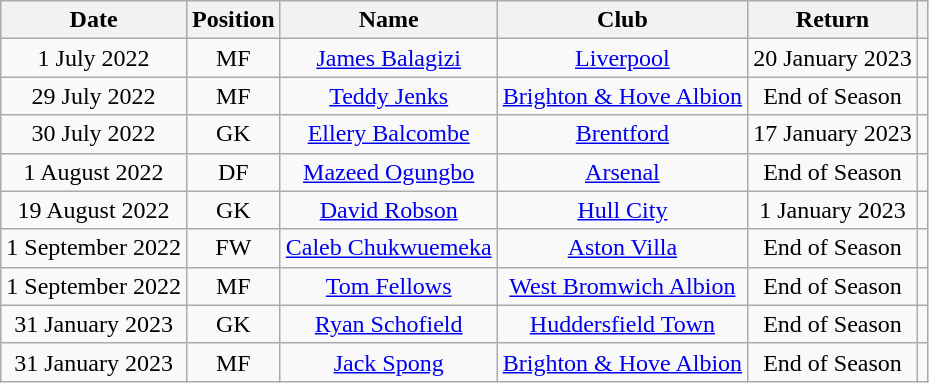<table class="wikitable" style="text-align:center;">
<tr>
<th>Date</th>
<th>Position</th>
<th>Name</th>
<th>Club</th>
<th>Return</th>
<th></th>
</tr>
<tr>
<td>1 July 2022</td>
<td>MF</td>
<td><a href='#'>James Balagizi</a></td>
<td><a href='#'>Liverpool</a></td>
<td>20 January 2023</td>
<td></td>
</tr>
<tr>
<td>29 July 2022</td>
<td>MF</td>
<td><a href='#'>Teddy Jenks</a></td>
<td><a href='#'>Brighton & Hove Albion</a></td>
<td>End of Season</td>
<td></td>
</tr>
<tr>
<td>30 July 2022</td>
<td>GK</td>
<td><a href='#'>Ellery Balcombe</a></td>
<td><a href='#'>Brentford</a></td>
<td>17 January 2023</td>
<td></td>
</tr>
<tr>
<td>1 August 2022</td>
<td>DF</td>
<td><a href='#'>Mazeed Ogungbo</a></td>
<td><a href='#'>Arsenal</a></td>
<td>End of Season</td>
<td></td>
</tr>
<tr>
<td>19 August 2022</td>
<td>GK</td>
<td><a href='#'>David Robson</a></td>
<td><a href='#'>Hull City</a></td>
<td>1 January 2023</td>
<td></td>
</tr>
<tr>
<td>1 September 2022</td>
<td>FW</td>
<td><a href='#'>Caleb Chukwuemeka</a></td>
<td><a href='#'>Aston Villa</a></td>
<td>End of Season</td>
<td></td>
</tr>
<tr>
<td>1 September 2022</td>
<td>MF</td>
<td><a href='#'>Tom Fellows</a></td>
<td><a href='#'>West Bromwich Albion</a></td>
<td>End of Season</td>
<td></td>
</tr>
<tr>
<td>31 January 2023</td>
<td>GK</td>
<td><a href='#'>Ryan Schofield</a></td>
<td><a href='#'>Huddersfield Town</a></td>
<td>End of Season</td>
<td></td>
</tr>
<tr>
<td>31 January 2023</td>
<td>MF</td>
<td><a href='#'>Jack Spong</a></td>
<td><a href='#'>Brighton & Hove Albion</a></td>
<td>End of Season</td>
<td></td>
</tr>
</table>
